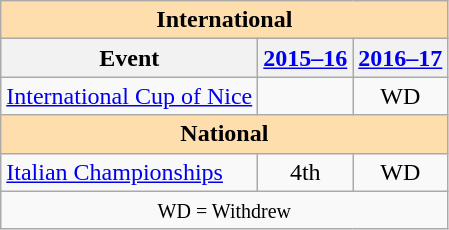<table class="wikitable" style="text-align:center">
<tr>
<th style="background-color: #ffdead; " colspan=3 align=center>International</th>
</tr>
<tr>
<th>Event</th>
<th><a href='#'>2015–16</a></th>
<th><a href='#'>2016–17</a></th>
</tr>
<tr>
<td align=left><a href='#'>International Cup of Nice</a></td>
<td></td>
<td>WD</td>
</tr>
<tr>
<th style="background-color: #ffdead; " colspan=3 align=center>National</th>
</tr>
<tr>
<td align=left><a href='#'>Italian Championships</a></td>
<td>4th</td>
<td>WD</td>
</tr>
<tr>
<td colspan=3 align=center><small> WD = Withdrew </small></td>
</tr>
</table>
